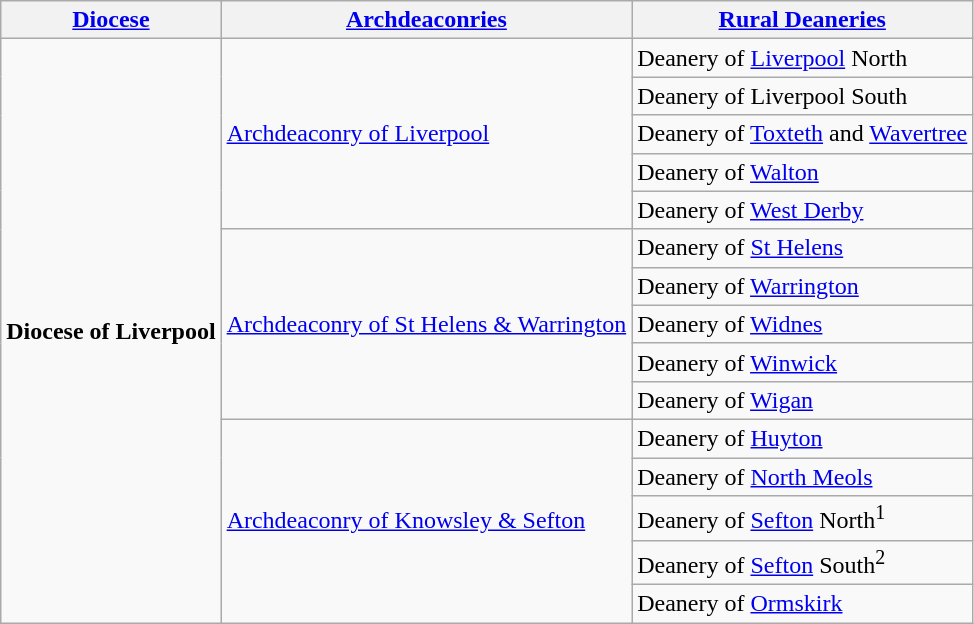<table class="wikitable sortable">
<tr>
<th><a href='#'>Diocese</a></th>
<th><a href='#'>Archdeaconries</a></th>
<th><a href='#'>Rural Deaneries</a></th>
</tr>
<tr>
<td rowspan="15"><strong>Diocese of Liverpool</strong></td>
<td rowspan="5"><a href='#'>Archdeaconry of Liverpool</a></td>
<td>Deanery of <a href='#'>Liverpool</a> North</td>
</tr>
<tr>
<td>Deanery of Liverpool South</td>
</tr>
<tr>
<td>Deanery of <a href='#'>Toxteth</a> and <a href='#'>Wavertree</a></td>
</tr>
<tr>
<td>Deanery of <a href='#'>Walton</a></td>
</tr>
<tr>
<td>Deanery of <a href='#'>West Derby</a></td>
</tr>
<tr>
<td rowspan="5"><a href='#'>Archdeaconry of St&nbsp;Helens &amp; Warrington</a></td>
<td>Deanery of <a href='#'>St Helens</a></td>
</tr>
<tr>
<td>Deanery of <a href='#'>Warrington</a></td>
</tr>
<tr>
<td>Deanery of <a href='#'>Widnes</a></td>
</tr>
<tr>
<td>Deanery of <a href='#'>Winwick</a></td>
</tr>
<tr>
<td>Deanery of <a href='#'>Wigan</a></td>
</tr>
<tr>
<td rowspan="5"><a href='#'>Archdeaconry of Knowsley &amp; Sefton</a></td>
<td>Deanery of <a href='#'>Huyton</a></td>
</tr>
<tr>
<td>Deanery of <a href='#'>North Meols</a></td>
</tr>
<tr>
<td>Deanery of <a href='#'>Sefton</a> North<sup>1</sup></td>
</tr>
<tr>
<td>Deanery of <a href='#'>Sefton</a> South<sup>2</sup></td>
</tr>
<tr>
<td>Deanery of <a href='#'>Ormskirk</a></td>
</tr>
</table>
